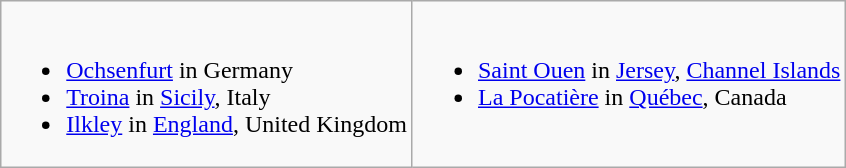<table class="wikitable">
<tr valign="top">
<td><br><ul><li> <a href='#'>Ochsenfurt</a> in Germany</li><li> <a href='#'>Troina</a> in <a href='#'>Sicily</a>, Italy</li><li> <a href='#'>Ilkley</a> in <a href='#'>England</a>, United Kingdom</li></ul></td>
<td><br><ul><li> <a href='#'>Saint Ouen</a> in <a href='#'>Jersey</a>, <a href='#'>Channel Islands</a></li><li> <a href='#'>La Pocatière</a> in <a href='#'>Québec</a>, Canada</li></ul></td>
</tr>
</table>
